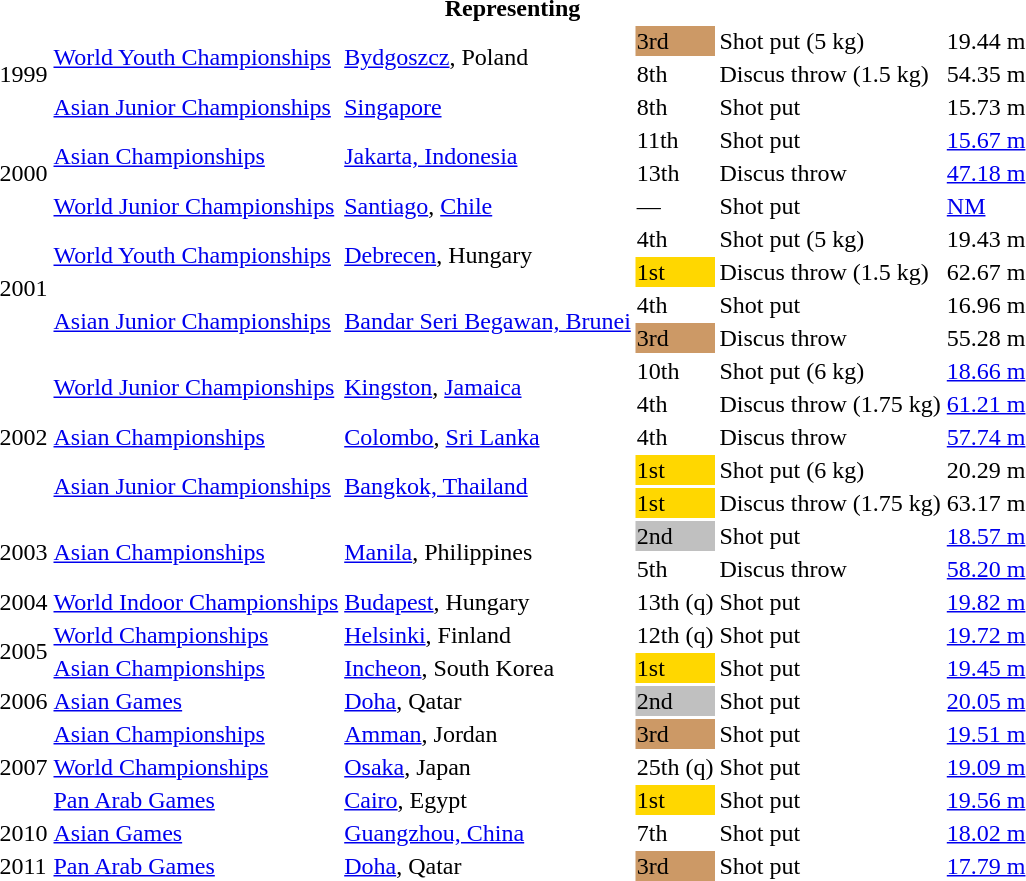<table>
<tr>
<th colspan="6">Representing </th>
</tr>
<tr>
<td rowspan=3>1999</td>
<td rowspan=2><a href='#'>World Youth Championships</a></td>
<td rowspan=2><a href='#'>Bydgoszcz</a>, Poland</td>
<td bgcolor="cc9966">3rd</td>
<td>Shot put (5 kg)</td>
<td>19.44 m</td>
</tr>
<tr>
<td>8th</td>
<td>Discus throw (1.5 kg)</td>
<td>54.35 m</td>
</tr>
<tr>
<td><a href='#'>Asian Junior Championships</a></td>
<td><a href='#'>Singapore</a></td>
<td>8th</td>
<td>Shot put</td>
<td>15.73 m</td>
</tr>
<tr>
<td rowspan=3>2000</td>
<td rowspan=2><a href='#'>Asian Championships</a></td>
<td rowspan=2><a href='#'>Jakarta, Indonesia</a></td>
<td>11th</td>
<td>Shot put</td>
<td><a href='#'>15.67 m</a></td>
</tr>
<tr>
<td>13th</td>
<td>Discus throw</td>
<td><a href='#'>47.18 m</a></td>
</tr>
<tr>
<td><a href='#'>World Junior Championships</a></td>
<td><a href='#'>Santiago</a>, <a href='#'>Chile</a></td>
<td>—</td>
<td>Shot put</td>
<td><a href='#'>NM</a></td>
</tr>
<tr>
<td rowspan=4>2001</td>
<td rowspan=2><a href='#'>World Youth Championships</a></td>
<td rowspan=2><a href='#'>Debrecen</a>, Hungary</td>
<td>4th</td>
<td>Shot put (5 kg)</td>
<td>19.43 m</td>
</tr>
<tr>
<td bgcolor="gold">1st</td>
<td>Discus throw (1.5 kg)</td>
<td>62.67 m</td>
</tr>
<tr>
<td rowspan=2><a href='#'>Asian Junior Championships</a></td>
<td rowspan=2><a href='#'>Bandar Seri Begawan, Brunei</a></td>
<td>4th</td>
<td>Shot put</td>
<td>16.96 m</td>
</tr>
<tr>
<td bgcolor=cc9966>3rd</td>
<td>Discus throw</td>
<td>55.28 m</td>
</tr>
<tr>
<td rowspan=5>2002</td>
<td rowspan=2><a href='#'>World Junior Championships</a></td>
<td rowspan=2><a href='#'>Kingston</a>, <a href='#'>Jamaica</a></td>
<td>10th</td>
<td>Shot put (6 kg)</td>
<td><a href='#'>18.66 m</a></td>
</tr>
<tr>
<td>4th</td>
<td>Discus throw (1.75 kg)</td>
<td><a href='#'>61.21 m</a></td>
</tr>
<tr>
<td><a href='#'>Asian Championships</a></td>
<td><a href='#'>Colombo</a>, <a href='#'>Sri Lanka</a></td>
<td>4th</td>
<td>Discus throw</td>
<td><a href='#'>57.74 m</a></td>
</tr>
<tr>
<td rowspan=2><a href='#'>Asian Junior Championships</a></td>
<td rowspan=2><a href='#'>Bangkok, Thailand</a></td>
<td bgcolor=gold>1st</td>
<td>Shot put (6 kg)</td>
<td>20.29 m</td>
</tr>
<tr>
<td bgcolor=gold>1st</td>
<td>Discus throw (1.75 kg)</td>
<td>63.17 m</td>
</tr>
<tr>
<td rowspan=2>2003</td>
<td rowspan=2><a href='#'>Asian Championships</a></td>
<td rowspan=2><a href='#'>Manila</a>, Philippines</td>
<td bgcolor="silver">2nd</td>
<td>Shot put</td>
<td><a href='#'>18.57 m</a></td>
</tr>
<tr>
<td>5th</td>
<td>Discus throw</td>
<td><a href='#'>58.20 m</a></td>
</tr>
<tr>
<td>2004</td>
<td><a href='#'>World Indoor Championships</a></td>
<td><a href='#'>Budapest</a>, Hungary</td>
<td>13th (q)</td>
<td>Shot put</td>
<td><a href='#'>19.82 m</a></td>
</tr>
<tr>
<td rowspan=2>2005</td>
<td><a href='#'>World Championships</a></td>
<td><a href='#'>Helsinki</a>, Finland</td>
<td>12th (q)</td>
<td>Shot put</td>
<td><a href='#'>19.72 m</a></td>
</tr>
<tr>
<td><a href='#'>Asian Championships</a></td>
<td><a href='#'>Incheon</a>, South Korea</td>
<td bgcolor="gold">1st</td>
<td>Shot put</td>
<td><a href='#'>19.45 m</a></td>
</tr>
<tr>
<td>2006</td>
<td><a href='#'>Asian Games</a></td>
<td><a href='#'>Doha</a>, Qatar</td>
<td bgcolor="silver">2nd</td>
<td>Shot put</td>
<td><a href='#'>20.05 m</a></td>
</tr>
<tr>
<td rowspan=3>2007</td>
<td><a href='#'>Asian Championships</a></td>
<td><a href='#'>Amman</a>, Jordan</td>
<td bgcolor="cc9966">3rd</td>
<td>Shot put</td>
<td><a href='#'>19.51 m</a></td>
</tr>
<tr>
<td><a href='#'>World Championships</a></td>
<td><a href='#'>Osaka</a>, Japan</td>
<td>25th (q)</td>
<td>Shot put</td>
<td><a href='#'>19.09 m</a></td>
</tr>
<tr>
<td><a href='#'>Pan Arab Games</a></td>
<td><a href='#'>Cairo</a>, Egypt</td>
<td bgcolor="gold">1st</td>
<td>Shot put</td>
<td><a href='#'>19.56 m</a></td>
</tr>
<tr>
<td>2010</td>
<td><a href='#'>Asian Games</a></td>
<td><a href='#'>Guangzhou, China</a></td>
<td>7th</td>
<td>Shot put</td>
<td><a href='#'>18.02 m</a></td>
</tr>
<tr>
<td>2011</td>
<td><a href='#'>Pan Arab Games</a></td>
<td><a href='#'>Doha</a>, Qatar</td>
<td bgcolor="cc9966">3rd</td>
<td>Shot put</td>
<td><a href='#'>17.79 m</a></td>
</tr>
</table>
